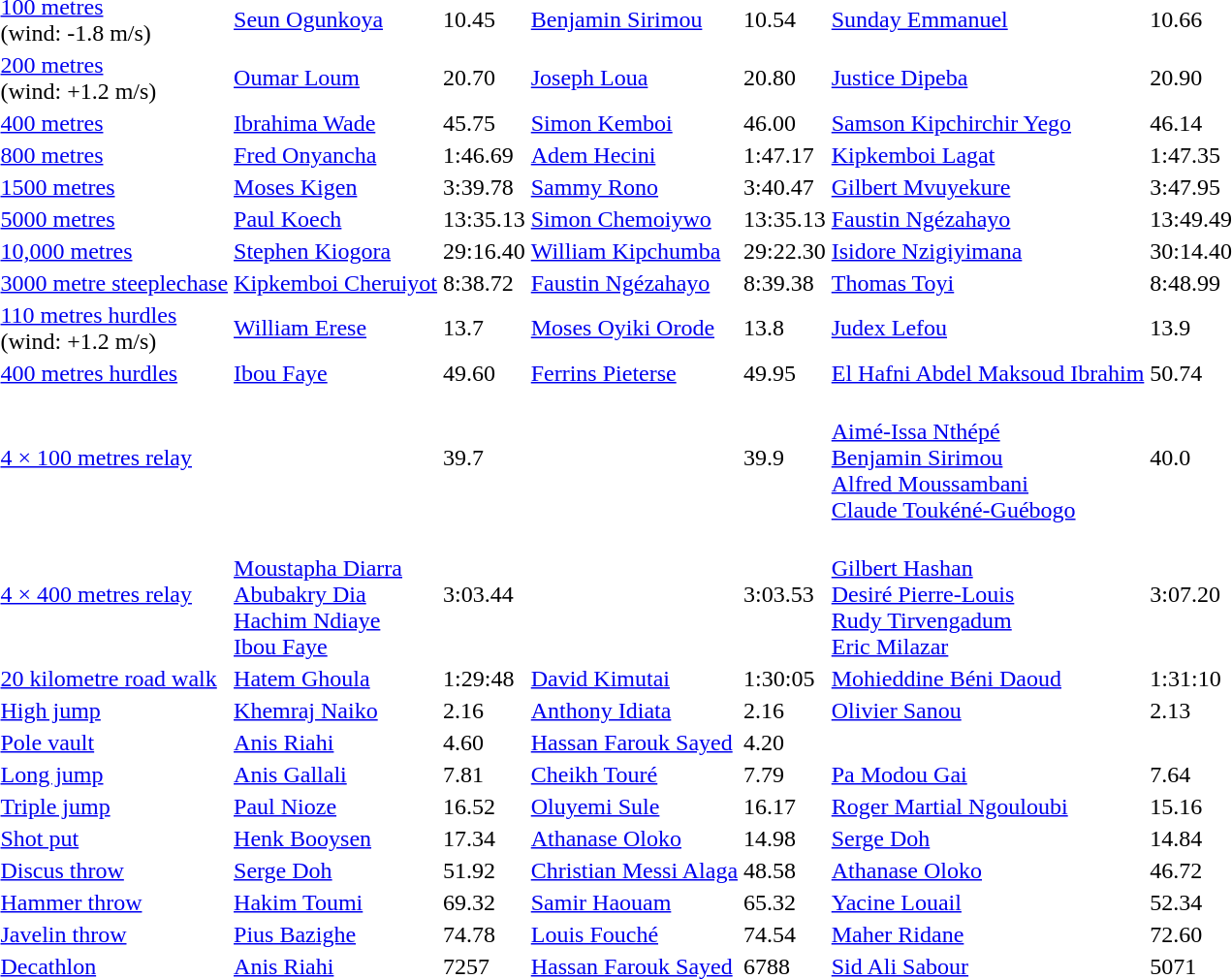<table>
<tr>
<td><a href='#'>100 metres</a><br>(wind: -1.8 m/s)</td>
<td><a href='#'>Seun Ogunkoya</a><br> </td>
<td>10.45</td>
<td><a href='#'>Benjamin Sirimou</a><br> </td>
<td>10.54</td>
<td><a href='#'>Sunday Emmanuel</a><br> </td>
<td>10.66</td>
</tr>
<tr>
<td><a href='#'>200 metres</a><br>(wind: +1.2 m/s)</td>
<td><a href='#'>Oumar Loum</a><br> </td>
<td>20.70</td>
<td><a href='#'>Joseph Loua</a><br> </td>
<td>20.80</td>
<td><a href='#'>Justice Dipeba</a><br> </td>
<td>20.90</td>
</tr>
<tr>
<td><a href='#'>400 metres</a></td>
<td><a href='#'>Ibrahima Wade</a><br> </td>
<td>45.75</td>
<td><a href='#'>Simon Kemboi</a><br> </td>
<td>46.00</td>
<td><a href='#'>Samson Kipchirchir Yego</a><br> </td>
<td>46.14</td>
</tr>
<tr>
<td><a href='#'>800 metres</a></td>
<td><a href='#'>Fred Onyancha</a><br> </td>
<td>1:46.69</td>
<td><a href='#'>Adem Hecini</a><br> </td>
<td>1:47.17</td>
<td><a href='#'>Kipkemboi Lagat</a><br> </td>
<td>1:47.35</td>
</tr>
<tr>
<td><a href='#'>1500 metres</a></td>
<td><a href='#'>Moses Kigen</a><br> </td>
<td>3:39.78</td>
<td><a href='#'>Sammy Rono</a><br> </td>
<td>3:40.47</td>
<td><a href='#'>Gilbert Mvuyekure</a><br> </td>
<td>3:47.95</td>
</tr>
<tr>
<td><a href='#'>5000 metres</a></td>
<td><a href='#'>Paul Koech</a><br> </td>
<td>13:35.13</td>
<td><a href='#'>Simon Chemoiywo</a><br> </td>
<td>13:35.13</td>
<td><a href='#'>Faustin Ngézahayo</a><br> </td>
<td>13:49.49</td>
</tr>
<tr>
<td><a href='#'>10,000 metres</a></td>
<td><a href='#'>Stephen Kiogora</a><br> </td>
<td>29:16.40</td>
<td><a href='#'>William Kipchumba</a><br> </td>
<td>29:22.30</td>
<td><a href='#'>Isidore Nzigiyimana</a><br> </td>
<td>30:14.40</td>
</tr>
<tr>
<td><a href='#'>3000 metre steeplechase</a></td>
<td><a href='#'>Kipkemboi Cheruiyot</a><br> </td>
<td>8:38.72</td>
<td><a href='#'>Faustin Ngézahayo</a><br> </td>
<td>8:39.38</td>
<td><a href='#'>Thomas Toyi</a><br> </td>
<td>8:48.99</td>
</tr>
<tr>
<td><a href='#'>110 metres hurdles</a><br>(wind: +1.2 m/s)</td>
<td><a href='#'>William Erese</a><br> </td>
<td>13.7</td>
<td><a href='#'>Moses Oyiki Orode</a><br> </td>
<td>13.8</td>
<td><a href='#'>Judex Lefou</a><br> </td>
<td>13.9</td>
</tr>
<tr>
<td><a href='#'>400 metres hurdles</a></td>
<td><a href='#'>Ibou Faye</a><br> </td>
<td>49.60</td>
<td><a href='#'>Ferrins Pieterse</a><br> </td>
<td>49.95</td>
<td><a href='#'>El Hafni Abdel Maksoud Ibrahim</a><br> </td>
<td>50.74</td>
</tr>
<tr>
<td><a href='#'>4 × 100 metres relay</a></td>
<td></td>
<td>39.7</td>
<td></td>
<td>39.9</td>
<td><br><a href='#'>Aimé-Issa Nthépé</a><br><a href='#'>Benjamin Sirimou</a><br><a href='#'>Alfred Moussambani</a><br><a href='#'>Claude Toukéné-Guébogo</a></td>
<td>40.0</td>
</tr>
<tr>
<td><a href='#'>4 × 400 metres relay</a></td>
<td><br><a href='#'>Moustapha Diarra</a><br><a href='#'>Abubakry Dia</a><br><a href='#'>Hachim Ndiaye</a><br><a href='#'>Ibou Faye</a></td>
<td>3:03.44</td>
<td></td>
<td>3:03.53</td>
<td><br><a href='#'>Gilbert Hashan</a><br><a href='#'>Desiré Pierre-Louis</a><br><a href='#'>Rudy Tirvengadum</a><br><a href='#'>Eric Milazar</a></td>
<td>3:07.20</td>
</tr>
<tr>
<td><a href='#'>20 kilometre road walk</a></td>
<td><a href='#'>Hatem Ghoula</a><br> </td>
<td>1:29:48</td>
<td><a href='#'>David Kimutai</a><br> </td>
<td>1:30:05</td>
<td><a href='#'>Mohieddine Béni Daoud</a><br> </td>
<td>1:31:10</td>
</tr>
<tr>
<td><a href='#'>High jump</a></td>
<td><a href='#'>Khemraj Naiko</a><br> </td>
<td>2.16</td>
<td><a href='#'>Anthony Idiata</a><br> </td>
<td>2.16</td>
<td><a href='#'>Olivier Sanou</a><br> </td>
<td>2.13</td>
</tr>
<tr>
<td><a href='#'>Pole vault</a></td>
<td><a href='#'>Anis Riahi</a><br> </td>
<td>4.60</td>
<td><a href='#'>Hassan Farouk Sayed</a><br> </td>
<td>4.20</td>
<td></td>
<td></td>
</tr>
<tr>
<td><a href='#'>Long jump</a></td>
<td><a href='#'>Anis Gallali</a><br> </td>
<td>7.81</td>
<td><a href='#'>Cheikh Touré</a><br> </td>
<td>7.79</td>
<td><a href='#'>Pa Modou Gai</a><br> </td>
<td>7.64</td>
</tr>
<tr>
<td><a href='#'>Triple jump</a></td>
<td><a href='#'>Paul Nioze</a><br> </td>
<td>16.52</td>
<td><a href='#'>Oluyemi Sule</a><br> </td>
<td>16.17</td>
<td><a href='#'>Roger Martial Ngouloubi</a><br> </td>
<td>15.16</td>
</tr>
<tr>
<td><a href='#'>Shot put</a></td>
<td><a href='#'>Henk Booysen</a><br> </td>
<td>17.34</td>
<td><a href='#'>Athanase Oloko</a><br> </td>
<td>14.98</td>
<td><a href='#'>Serge Doh</a><br> </td>
<td>14.84</td>
</tr>
<tr>
<td><a href='#'>Discus throw</a></td>
<td><a href='#'>Serge Doh</a><br> </td>
<td>51.92</td>
<td><a href='#'>Christian Messi Alaga</a><br> </td>
<td>48.58</td>
<td><a href='#'>Athanase Oloko</a><br> </td>
<td>46.72</td>
</tr>
<tr>
<td><a href='#'>Hammer throw</a></td>
<td><a href='#'>Hakim Toumi</a><br> </td>
<td>69.32</td>
<td><a href='#'>Samir Haouam</a><br> </td>
<td>65.32</td>
<td><a href='#'>Yacine Louail</a><br> </td>
<td>52.34</td>
</tr>
<tr>
<td><a href='#'>Javelin throw</a></td>
<td><a href='#'>Pius Bazighe</a><br> </td>
<td>74.78</td>
<td><a href='#'>Louis Fouché</a><br> </td>
<td>74.54</td>
<td><a href='#'>Maher Ridane</a><br> </td>
<td>72.60</td>
</tr>
<tr>
<td><a href='#'>Decathlon</a></td>
<td><a href='#'>Anis Riahi</a><br> </td>
<td>7257</td>
<td><a href='#'>Hassan Farouk Sayed</a><br> </td>
<td>6788</td>
<td><a href='#'>Sid Ali Sabour</a><br> </td>
<td>5071</td>
</tr>
</table>
